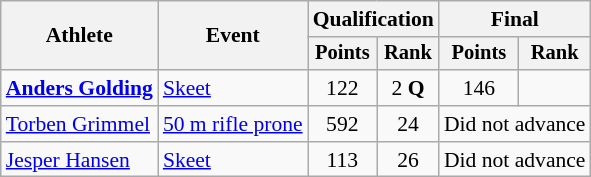<table class="wikitable" style="font-size:90%">
<tr>
<th rowspan="2">Athlete</th>
<th rowspan="2">Event</th>
<th colspan=2>Qualification</th>
<th colspan=2>Final</th>
</tr>
<tr style="font-size:95%">
<th>Points</th>
<th>Rank</th>
<th>Points</th>
<th>Rank</th>
</tr>
<tr align=center>
<td align=left><strong><a href='#'>Anders Golding</a></strong></td>
<td align=left><a href='#'>Skeet</a></td>
<td>122</td>
<td>2 <strong>Q</strong></td>
<td>146</td>
<td></td>
</tr>
<tr align=center>
<td align=left><a href='#'>Torben Grimmel</a></td>
<td align=left><a href='#'>50 m rifle prone</a></td>
<td>592</td>
<td>24</td>
<td colspan=2>Did not advance</td>
</tr>
<tr align=center>
<td align=left><a href='#'>Jesper Hansen</a></td>
<td align=left><a href='#'>Skeet</a></td>
<td>113</td>
<td>26</td>
<td colspan=2>Did not advance</td>
</tr>
</table>
